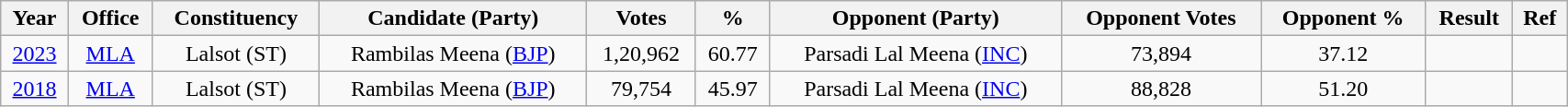<table class="wikitable" style="width:90%; text-align: center;">
<tr>
<th>Year</th>
<th>Office</th>
<th>Constituency</th>
<th>Candidate (Party)</th>
<th>Votes</th>
<th>%</th>
<th>Opponent (Party)</th>
<th>Opponent Votes</th>
<th>Opponent %</th>
<th>Result</th>
<th>Ref</th>
</tr>
<tr>
<td><a href='#'>2023</a></td>
<td><a href='#'>MLA</a></td>
<td>Lalsot (ST)</td>
<td>Rambilas Meena (<a href='#'>BJP</a>) </td>
<td>1,20,962</td>
<td>60.77</td>
<td>Parsadi Lal Meena (<a href='#'>INC</a>) </td>
<td>73,894</td>
<td>37.12</td>
<td></td>
<td></td>
</tr>
<tr>
<td><a href='#'>2018</a></td>
<td><a href='#'>MLA</a></td>
<td>Lalsot (ST)</td>
<td>Rambilas Meena (<a href='#'>BJP</a>) </td>
<td>79,754</td>
<td>45.97</td>
<td>Parsadi Lal Meena (<a href='#'>INC</a>) </td>
<td>88,828</td>
<td>51.20</td>
<td></td>
<td></td>
</tr>
</table>
